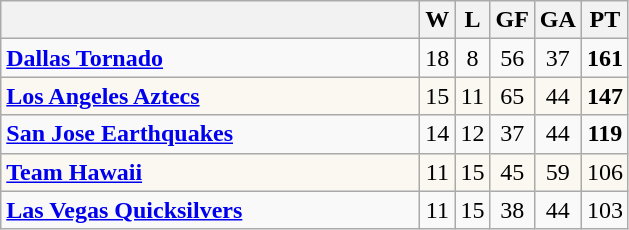<table class="wikitable" style="text-align:center">
<tr>
<th style="width:17em"></th>
<th>W</th>
<th>L</th>
<th>GF</th>
<th>GA</th>
<th>PT</th>
</tr>
<tr align=center>
<td align=left><strong><a href='#'>Dallas Tornado</a></strong></td>
<td>18</td>
<td>8</td>
<td>56</td>
<td>37</td>
<td><strong>161</strong></td>
</tr>
<tr align=center bgcolor=#FAF8F0>
<td align=left><strong><a href='#'>Los Angeles Aztecs</a></strong></td>
<td>15</td>
<td>11</td>
<td>65</td>
<td>44</td>
<td><strong>147</strong></td>
</tr>
<tr align=center>
<td align=left><strong><a href='#'>San Jose Earthquakes</a></strong></td>
<td>14</td>
<td>12</td>
<td>37</td>
<td>44</td>
<td><strong>119</strong></td>
</tr>
<tr align=center bgcolor=#FAF8F0>
<td align=left><strong><a href='#'>Team Hawaii</a></strong></td>
<td>11</td>
<td>15</td>
<td>45</td>
<td>59</td>
<td>106</td>
</tr>
<tr align=center>
<td align=left><strong><a href='#'>Las Vegas Quicksilvers</a></strong></td>
<td>11</td>
<td>15</td>
<td>38</td>
<td>44</td>
<td>103</td>
</tr>
</table>
